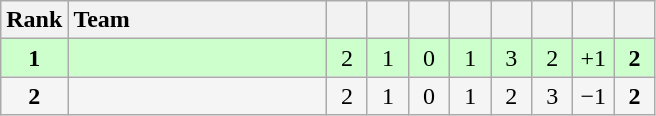<table class="wikitable" style="text-align:center">
<tr>
<th width=30>Rank</th>
<th style="width:165px; text-align:left;">Team</th>
<th width=20></th>
<th width=20></th>
<th width=20></th>
<th width=20></th>
<th width=20></th>
<th width=20></th>
<th width=20></th>
<th width=20></th>
</tr>
<tr style="text-align:center; background:#cfc;">
<td><strong>1</strong></td>
<td style="text-align:left;"></td>
<td>2</td>
<td>1</td>
<td>0</td>
<td>1</td>
<td>3</td>
<td>2</td>
<td>+1</td>
<td><strong>2</strong></td>
</tr>
<tr style="text-align:center; background:#f5f5f5;">
<td><strong>2</strong></td>
<td style="text-align:left;"></td>
<td>2</td>
<td>1</td>
<td>0</td>
<td>1</td>
<td>2</td>
<td>3</td>
<td>−1</td>
<td><strong>2</strong></td>
</tr>
</table>
